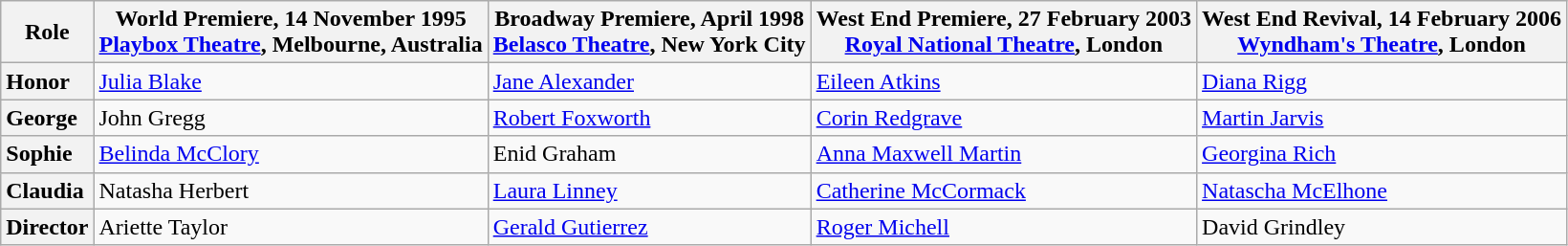<table class="wikitable">
<tr>
<th>Role</th>
<th>World Premiere, 14 November 1995<br><a href='#'>Playbox Theatre</a>, Melbourne, Australia</th>
<th>Broadway Premiere, April 1998<br><a href='#'>Belasco Theatre</a>, New York City</th>
<th>West End Premiere, 27 February 2003<br><a href='#'>Royal National Theatre</a>, London</th>
<th>West End Revival, 14 February 2006<br><a href='#'>Wyndham's Theatre</a>, London</th>
</tr>
<tr>
<th style="text-align:left">Honor</th>
<td><a href='#'>Julia Blake</a></td>
<td><a href='#'>Jane Alexander</a></td>
<td><a href='#'>Eileen Atkins</a></td>
<td><a href='#'>Diana Rigg</a></td>
</tr>
<tr>
<th style="text-align:left">George</th>
<td>John Gregg</td>
<td><a href='#'>Robert Foxworth</a></td>
<td><a href='#'>Corin Redgrave</a></td>
<td><a href='#'>Martin Jarvis</a></td>
</tr>
<tr>
<th style="text-align:left">Sophie</th>
<td><a href='#'>Belinda McClory</a></td>
<td>Enid Graham</td>
<td><a href='#'>Anna Maxwell Martin</a></td>
<td><a href='#'>Georgina Rich</a></td>
</tr>
<tr>
<th style="text-align:left">Claudia</th>
<td>Natasha Herbert</td>
<td><a href='#'>Laura Linney</a></td>
<td><a href='#'>Catherine McCormack</a></td>
<td><a href='#'>Natascha McElhone</a></td>
</tr>
<tr>
<th style="text-align:left">Director</th>
<td>Ariette Taylor</td>
<td><a href='#'>Gerald Gutierrez</a></td>
<td><a href='#'>Roger Michell</a></td>
<td>David Grindley</td>
</tr>
</table>
